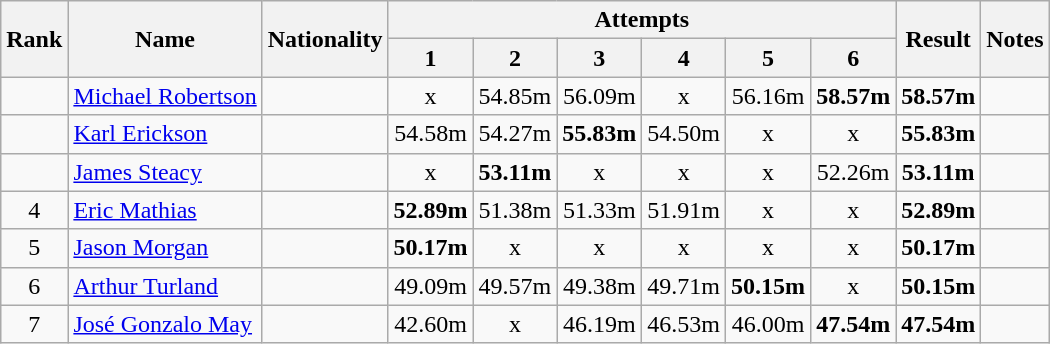<table class="wikitable sortable" style="text-align:center">
<tr>
<th rowspan=2>Rank</th>
<th rowspan=2>Name</th>
<th rowspan=2>Nationality</th>
<th colspan=6>Attempts</th>
<th rowspan=2>Result</th>
<th rowspan=2>Notes</th>
</tr>
<tr>
<th>1</th>
<th>2</th>
<th>3</th>
<th>4</th>
<th>5</th>
<th>6</th>
</tr>
<tr>
<td align=center></td>
<td align=left><a href='#'>Michael Robertson</a></td>
<td align=left></td>
<td>x</td>
<td>54.85m</td>
<td>56.09m</td>
<td>x</td>
<td>56.16m</td>
<td><strong>58.57m</strong></td>
<td><strong>58.57m</strong></td>
<td></td>
</tr>
<tr>
<td align=center></td>
<td align=left><a href='#'>Karl Erickson</a></td>
<td align=left></td>
<td>54.58m</td>
<td>54.27m</td>
<td><strong>55.83m</strong></td>
<td>54.50m</td>
<td>x</td>
<td>x</td>
<td><strong>55.83m</strong></td>
<td></td>
</tr>
<tr>
<td align=center></td>
<td align=left><a href='#'>James Steacy</a></td>
<td align=left></td>
<td>x</td>
<td><strong>53.11m</strong></td>
<td>x</td>
<td>x</td>
<td>x</td>
<td>52.26m</td>
<td><strong>53.11m</strong></td>
<td></td>
</tr>
<tr>
<td align=center>4</td>
<td align=left><a href='#'>Eric Mathias</a></td>
<td align=left></td>
<td><strong>52.89m</strong></td>
<td>51.38m</td>
<td>51.33m</td>
<td>51.91m</td>
<td>x</td>
<td>x</td>
<td><strong>52.89m</strong></td>
<td></td>
</tr>
<tr>
<td align=center>5</td>
<td align=left><a href='#'>Jason Morgan</a></td>
<td align=left></td>
<td><strong>50.17m</strong></td>
<td>x</td>
<td>x</td>
<td>x</td>
<td>x</td>
<td>x</td>
<td><strong>50.17m</strong></td>
<td></td>
</tr>
<tr>
<td align=center>6</td>
<td align=left><a href='#'>Arthur Turland</a></td>
<td align=left></td>
<td>49.09m</td>
<td>49.57m</td>
<td>49.38m</td>
<td>49.71m</td>
<td><strong>50.15m</strong></td>
<td>x</td>
<td><strong>50.15m</strong></td>
<td></td>
</tr>
<tr>
<td align=center>7</td>
<td align=left><a href='#'>José Gonzalo May</a></td>
<td align=left></td>
<td>42.60m</td>
<td>x</td>
<td>46.19m</td>
<td>46.53m</td>
<td>46.00m</td>
<td><strong>47.54m</strong></td>
<td><strong>47.54m</strong></td>
<td></td>
</tr>
</table>
